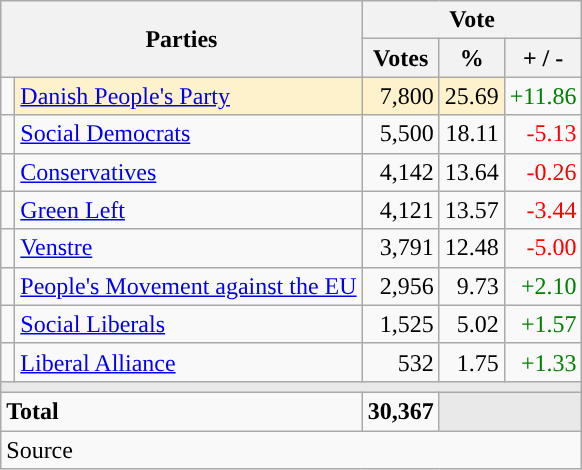<table class="wikitable" style="text-align:right;">
<tr>
<th style="text-align:centre;" rowspan="2" colspan="2" width="225">Parties</th>
<th colspan="3">Vote</th>
</tr>
<tr>
<th width="15">Votes</th>
<th width="15">%</th>
<th width="15">+ / -</th>
</tr>
<tr>
<td width="2" style="color:inherit;background:"></td>
<td bgcolor=#fef2cc   align="left"><a href='#'>Danish People's Party</a></td>
<td bgcolor=#fef2cc>7,800</td>
<td bgcolor=#fef2cc>25.69</td>
<td style=color:green;>+11.86</td>
</tr>
<tr>
<td width="2" style="color:inherit;background:"></td>
<td align="left"><a href='#'>Social Democrats</a></td>
<td>5,500</td>
<td>18.11</td>
<td style=color:red;>-5.13</td>
</tr>
<tr>
<td width="2" style="color:inherit;background:"></td>
<td align="left"><a href='#'>Conservatives</a></td>
<td>4,142</td>
<td>13.64</td>
<td style=color:red;>-0.26</td>
</tr>
<tr>
<td width="2" style="color:inherit;background:"></td>
<td align="left"><a href='#'>Green Left</a></td>
<td>4,121</td>
<td>13.57</td>
<td style=color:red;>-3.44</td>
</tr>
<tr>
<td width="2" style="color:inherit;background:"></td>
<td align="left"><a href='#'>Venstre</a></td>
<td>3,791</td>
<td>12.48</td>
<td style=color:red;>-5.00</td>
</tr>
<tr>
<td width="2" style="color:inherit;background:"></td>
<td align="left"><a href='#'>People's Movement against the EU</a></td>
<td>2,956</td>
<td>9.73</td>
<td style=color:green;>+2.10</td>
</tr>
<tr>
<td width="2" style="color:inherit;background:"></td>
<td align="left"><a href='#'>Social Liberals</a></td>
<td>1,525</td>
<td>5.02</td>
<td style=color:green;>+1.57</td>
</tr>
<tr>
<td width="2" style="color:inherit;background:"></td>
<td align="left"><a href='#'>Liberal Alliance</a></td>
<td>532</td>
<td>1.75</td>
<td style=color:green;>+1.33</td>
</tr>
<tr>
<td colspan="7" bgcolor="#E9E9E9"></td>
</tr>
<tr>
<td align="left" colspan="2"><strong>Total</strong></td>
<td><strong>30,367</strong></td>
<td bgcolor="#E9E9E9" colspan="2"></td>
</tr>
<tr>
<td align="left" colspan="6">Source</td>
</tr>
</table>
